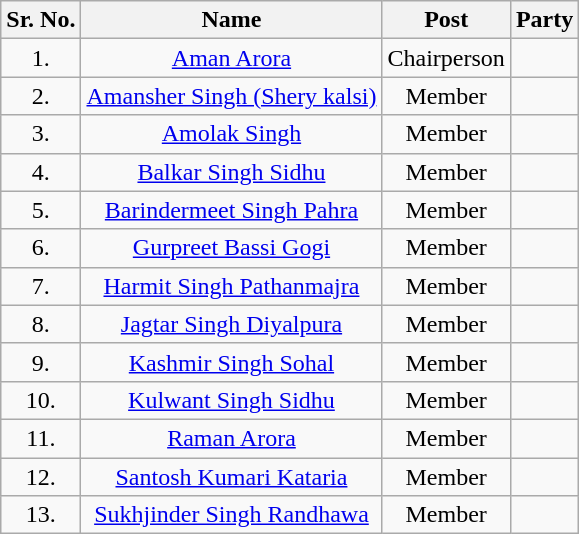<table class="wikitable">
<tr>
<th>Sr. No.</th>
<th>Name</th>
<th>Post</th>
<th colspan="2">Party</th>
</tr>
<tr align="center">
<td>1.</td>
<td><a href='#'>Aman Arora</a></td>
<td>Chairperson</td>
<td></td>
</tr>
<tr align="center">
<td>2.</td>
<td><a href='#'>Amansher Singh (Shery kalsi)</a></td>
<td>Member</td>
<td></td>
</tr>
<tr align="center">
<td>3.</td>
<td><a href='#'>Amolak Singh</a></td>
<td>Member</td>
<td></td>
</tr>
<tr align="center">
<td>4.</td>
<td><a href='#'>Balkar Singh Sidhu</a></td>
<td>Member</td>
<td></td>
</tr>
<tr align="center">
<td>5.</td>
<td><a href='#'>Barindermeet Singh Pahra</a></td>
<td>Member</td>
<td></td>
</tr>
<tr align="center">
<td>6.</td>
<td><a href='#'>Gurpreet Bassi Gogi</a></td>
<td>Member</td>
<td></td>
</tr>
<tr align="center">
<td>7.</td>
<td><a href='#'>Harmit Singh Pathanmajra</a></td>
<td>Member</td>
<td></td>
</tr>
<tr align="center">
<td>8.</td>
<td><a href='#'>Jagtar Singh Diyalpura</a></td>
<td>Member</td>
<td></td>
</tr>
<tr align="center">
<td>9.</td>
<td><a href='#'>Kashmir Singh Sohal</a></td>
<td>Member</td>
<td></td>
</tr>
<tr align="center">
<td>10.</td>
<td><a href='#'>Kulwant Singh Sidhu</a></td>
<td>Member</td>
<td></td>
</tr>
<tr align="center">
<td>11.</td>
<td><a href='#'>Raman Arora</a></td>
<td>Member</td>
<td></td>
</tr>
<tr align="center">
<td>12.</td>
<td><a href='#'>Santosh Kumari Kataria</a></td>
<td>Member</td>
<td></td>
</tr>
<tr align="center">
<td>13.</td>
<td><a href='#'>Sukhjinder Singh Randhawa</a></td>
<td>Member</td>
<td></td>
</tr>
</table>
